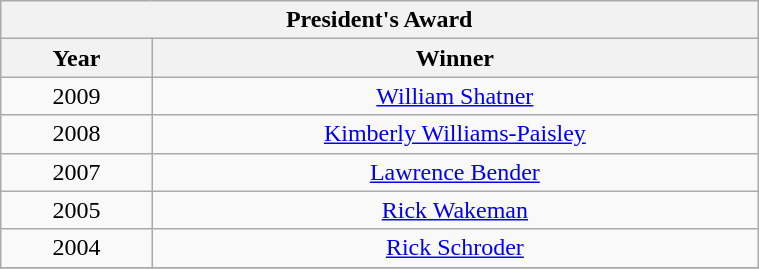<table class="wikitable" width="40%">
<tr>
<th colspan="2" align="center">President's Award</th>
</tr>
<tr>
<th width="20%">Year</th>
<th width="80%">Winner</th>
</tr>
<tr>
<td align="center">2009</td>
<td align="center"><a href='#'>William Shatner</a></td>
</tr>
<tr>
<td align="center">2008</td>
<td align="center"><a href='#'>Kimberly Williams-Paisley</a></td>
</tr>
<tr>
<td align="center">2007</td>
<td align="center"><a href='#'>Lawrence Bender</a></td>
</tr>
<tr>
<td align="center">2005</td>
<td align="center"><a href='#'>Rick Wakeman</a></td>
</tr>
<tr>
<td align="center">2004</td>
<td align="center"><a href='#'>Rick Schroder</a></td>
</tr>
<tr>
</tr>
</table>
